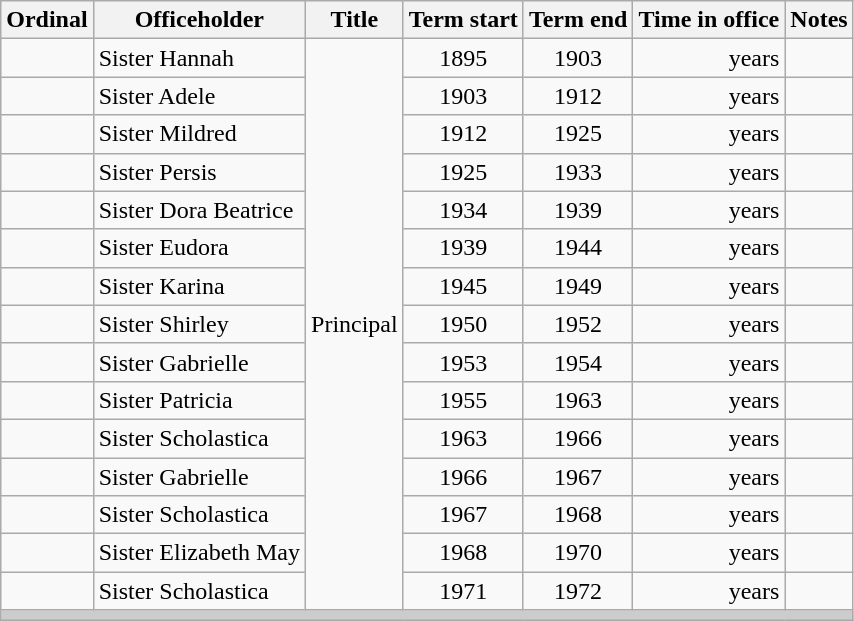<table class="wikitable sortable" style="margin-bottom:0px">
<tr>
<th>Ordinal</th>
<th>Officeholder</th>
<th>Title</th>
<th>Term start</th>
<th>Term end</th>
<th>Time in office</th>
<th>Notes</th>
</tr>
<tr>
<td align="center"></td>
<td>Sister Hannah </td>
<td rowspan=15>Principal</td>
<td align="center">1895</td>
<td align="center">1903</td>
<td align="right"> years</td>
<td></td>
</tr>
<tr>
<td align="center"></td>
<td>Sister Adele </td>
<td align="center">1903</td>
<td align="center">1912</td>
<td align="right"> years</td>
<td></td>
</tr>
<tr>
<td align="center"></td>
<td>Sister Mildred </td>
<td align="center">1912</td>
<td align="center">1925</td>
<td align="right"> years</td>
<td></td>
</tr>
<tr>
<td align="center"></td>
<td>Sister Persis </td>
<td align="center">1925</td>
<td align="center">1933</td>
<td align="right"> years</td>
<td></td>
</tr>
<tr>
<td align="center"></td>
<td>Sister Dora Beatrice </td>
<td align="center">1934</td>
<td align="center">1939</td>
<td align="right"> years</td>
<td></td>
</tr>
<tr>
<td align="center"></td>
<td>Sister Eudora </td>
<td align="center">1939</td>
<td align="center">1944</td>
<td align="right"> years</td>
<td></td>
</tr>
<tr>
<td align="center"></td>
<td>Sister Karina </td>
<td align="center">1945</td>
<td align="center">1949</td>
<td align="right"> years</td>
<td></td>
</tr>
<tr>
<td align="center"></td>
<td>Sister Shirley </td>
<td align="center">1950</td>
<td align="center">1952</td>
<td align="right"> years</td>
<td></td>
</tr>
<tr>
<td align="center"></td>
<td>Sister Gabrielle </td>
<td align="center">1953</td>
<td align="center">1954</td>
<td align="right"> years</td>
<td></td>
</tr>
<tr>
<td align="center"></td>
<td>Sister Patricia </td>
<td align="center">1955</td>
<td align="center">1963</td>
<td align="right"> years</td>
<td></td>
</tr>
<tr>
<td align="center"></td>
<td>Sister Scholastica </td>
<td align="center">1963</td>
<td align="center">1966</td>
<td align="right"> years</td>
<td></td>
</tr>
<tr>
<td align="center"></td>
<td>Sister Gabrielle </td>
<td align="center">1966</td>
<td align="center">1967</td>
<td align="right"> years</td>
<td></td>
</tr>
<tr>
<td align="center"></td>
<td>Sister Scholastica </td>
<td align="center">1967</td>
<td align="center">1968</td>
<td align="right"> years</td>
<td></td>
</tr>
<tr>
<td align="center"></td>
<td>Sister Elizabeth May </td>
<td align="center">1968</td>
<td align="center">1970</td>
<td align="right"> years</td>
<td></td>
</tr>
<tr>
<td align="center"></td>
<td>Sister Scholastica </td>
<td align="center">1971</td>
<td align="center">1972</td>
<td align="right"> years</td>
<td></td>
</tr>
<tr>
<th colspan=9 style="background: #cccccc;"></th>
</tr>
</table>
